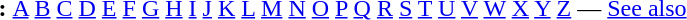<table id="toc" border="0">
<tr>
<th>:</th>
<td><a href='#'>A</a> <a href='#'>B</a> <a href='#'>C</a> <a href='#'>D</a> <a href='#'>E</a> <a href='#'>F</a> <a href='#'>G</a> <a href='#'>H</a> <a href='#'>I</a> <a href='#'>J</a> <a href='#'>K</a> <a href='#'>L</a> <a href='#'>M</a> <a href='#'>N</a> <a href='#'>O</a> <a href='#'>P</a> <a href='#'>Q</a> <a href='#'>R</a> <a href='#'>S</a> <a href='#'>T</a> <a href='#'>U</a> <a href='#'>V</a> <a href='#'>W</a> <a href='#'>X</a> <a href='#'>Y</a>  <a href='#'>Z</a> — <a href='#'>See also</a></td>
</tr>
</table>
